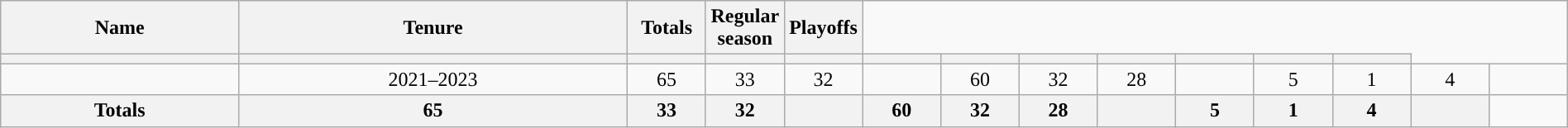<table class="wikitable sortable" style="clear:both; margin:1.5em auto; text-align:center;">
<tr>
<th>Name</th>
<th>Tenure</th>
<th>Totals</th>
<th>Regular season</th>
<th>Playoffs</th>
</tr>
<tr>
<th></th>
<th></th>
<th></th>
<th></th>
<th></th>
<th></th>
<th></th>
<th></th>
<th></th>
<th></th>
<th></th>
<th></th>
</tr>
<tr>
<td> </td>
<td>2021–2023</td>
<td style="width:5%;">65</td>
<td style="width:5%;">33</td>
<td style="width:5%;">32</td>
<td style="width:5%;"></td>
<td style="width:5%;">60</td>
<td style="width:5%;">32</td>
<td style="width:5%;">28</td>
<td style="width:5%;"></td>
<td style="width:5%;">5</td>
<td style="width:5%;">1</td>
<td style="width:5%;">4</td>
<td style="width:5%;"></td>
</tr>
<tr>
<th>Totals</th>
<th>65</th>
<th>33</th>
<th>32</th>
<th></th>
<th>60</th>
<th>32</th>
<th>28</th>
<th></th>
<th>5</th>
<th>1</th>
<th>4</th>
<th></th>
</tr>
</table>
